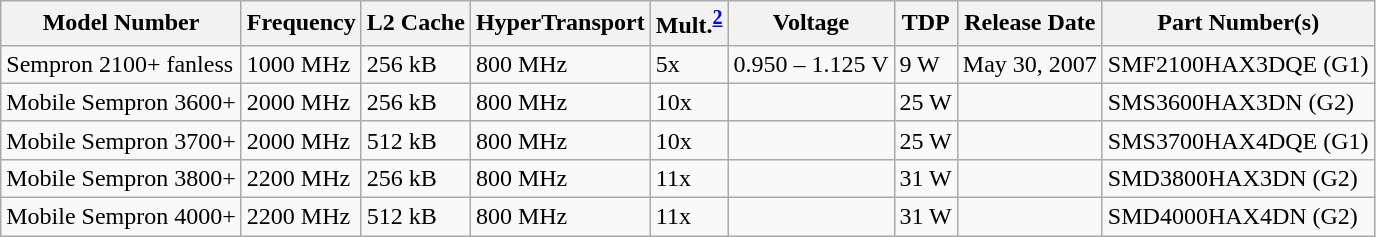<table class="wikitable">
<tr>
<th>Model Number</th>
<th>Frequency</th>
<th>L2 Cache</th>
<th>HyperTransport</th>
<th>Mult.<sup><a href='#'>2</a></sup></th>
<th>Voltage</th>
<th>TDP</th>
<th>Release Date</th>
<th>Part Number(s)</th>
</tr>
<tr>
<td>Sempron 2100+ fanless</td>
<td>1000 MHz</td>
<td>256 kB</td>
<td>800 MHz</td>
<td>5x</td>
<td>0.950 – 1.125 V</td>
<td>9 W</td>
<td>May 30, 2007</td>
<td>SMF2100HAX3DQE (G1)</td>
</tr>
<tr>
<td>Mobile Sempron 3600+</td>
<td>2000 MHz</td>
<td>256 kB</td>
<td>800 MHz</td>
<td>10x</td>
<td></td>
<td>25 W</td>
<td></td>
<td>SMS3600HAX3DN (G2)</td>
</tr>
<tr>
<td>Mobile Sempron 3700+</td>
<td>2000 MHz</td>
<td>512 kB</td>
<td>800 MHz</td>
<td>10x</td>
<td></td>
<td>25 W</td>
<td></td>
<td>SMS3700HAX4DQE (G1)</td>
</tr>
<tr>
<td>Mobile Sempron 3800+</td>
<td>2200 MHz</td>
<td>256 kB</td>
<td>800 MHz</td>
<td>11x</td>
<td></td>
<td>31 W</td>
<td></td>
<td>SMD3800HAX3DN (G2)</td>
</tr>
<tr>
<td>Mobile Sempron 4000+</td>
<td>2200 MHz</td>
<td>512 kB</td>
<td>800 MHz</td>
<td>11x</td>
<td></td>
<td>31 W</td>
<td></td>
<td>SMD4000HAX4DN (G2)</td>
</tr>
</table>
